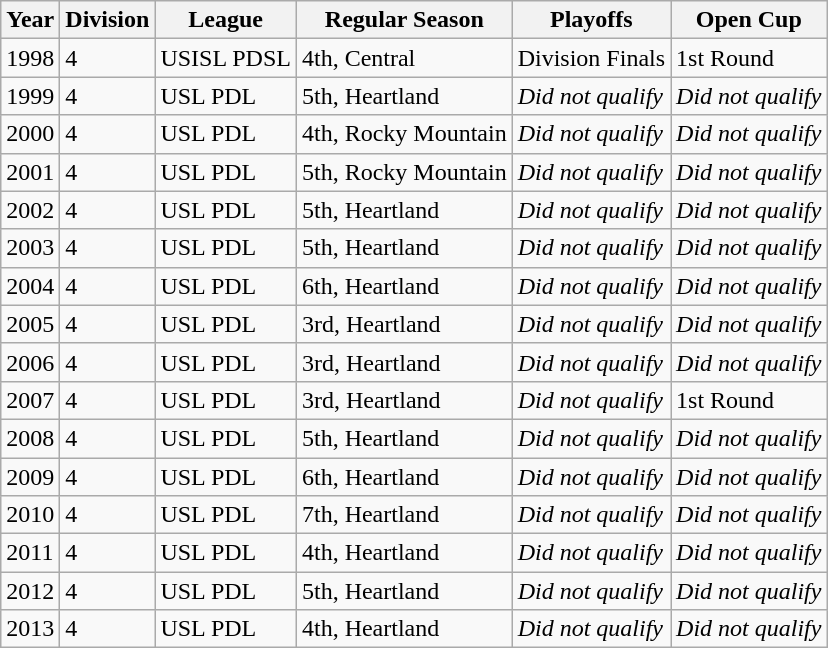<table class="wikitable">
<tr>
<th>Year</th>
<th>Division</th>
<th>League</th>
<th>Regular Season</th>
<th>Playoffs</th>
<th>Open Cup</th>
</tr>
<tr>
<td>1998</td>
<td>4</td>
<td>USISL PDSL</td>
<td>4th, Central</td>
<td>Division Finals</td>
<td>1st Round</td>
</tr>
<tr>
<td>1999</td>
<td>4</td>
<td>USL PDL</td>
<td>5th, Heartland</td>
<td><em>Did not qualify</em></td>
<td><em>Did not qualify</em></td>
</tr>
<tr>
<td>2000</td>
<td>4</td>
<td>USL PDL</td>
<td>4th, Rocky Mountain</td>
<td><em>Did not qualify</em></td>
<td><em>Did not qualify</em></td>
</tr>
<tr>
<td>2001</td>
<td>4</td>
<td>USL PDL</td>
<td>5th, Rocky Mountain</td>
<td><em>Did not qualify</em></td>
<td><em>Did not qualify</em></td>
</tr>
<tr>
<td>2002</td>
<td>4</td>
<td>USL PDL</td>
<td>5th, Heartland</td>
<td><em>Did not qualify</em></td>
<td><em>Did not qualify</em></td>
</tr>
<tr>
<td>2003</td>
<td>4</td>
<td>USL PDL</td>
<td>5th, Heartland</td>
<td><em>Did not qualify</em></td>
<td><em>Did not qualify</em></td>
</tr>
<tr>
<td>2004</td>
<td>4</td>
<td>USL PDL</td>
<td>6th, Heartland</td>
<td><em>Did not qualify</em></td>
<td><em>Did not qualify</em></td>
</tr>
<tr>
<td>2005</td>
<td>4</td>
<td>USL PDL</td>
<td>3rd, Heartland</td>
<td><em>Did not qualify</em></td>
<td><em>Did not qualify</em></td>
</tr>
<tr>
<td>2006</td>
<td>4</td>
<td>USL PDL</td>
<td>3rd, Heartland</td>
<td><em>Did not qualify</em></td>
<td><em>Did not qualify</em></td>
</tr>
<tr>
<td>2007</td>
<td>4</td>
<td>USL PDL</td>
<td>3rd, Heartland</td>
<td><em>Did not qualify</em></td>
<td>1st Round</td>
</tr>
<tr>
<td>2008</td>
<td>4</td>
<td>USL PDL</td>
<td>5th, Heartland</td>
<td><em>Did not qualify</em></td>
<td><em>Did not qualify</em></td>
</tr>
<tr>
<td>2009</td>
<td>4</td>
<td>USL PDL</td>
<td>6th, Heartland</td>
<td><em>Did not qualify</em></td>
<td><em>Did not qualify</em></td>
</tr>
<tr>
<td>2010</td>
<td>4</td>
<td>USL PDL</td>
<td>7th, Heartland</td>
<td><em>Did not qualify</em></td>
<td><em>Did not qualify</em></td>
</tr>
<tr>
<td>2011</td>
<td>4</td>
<td>USL PDL</td>
<td>4th, Heartland</td>
<td><em>Did not qualify</em></td>
<td><em>Did not qualify</em></td>
</tr>
<tr>
<td>2012</td>
<td>4</td>
<td>USL PDL</td>
<td>5th, Heartland</td>
<td><em>Did not qualify</em></td>
<td><em>Did not qualify</em></td>
</tr>
<tr>
<td>2013</td>
<td>4</td>
<td>USL PDL</td>
<td>4th, Heartland</td>
<td><em>Did not qualify</em></td>
<td><em>Did not qualify</em></td>
</tr>
</table>
